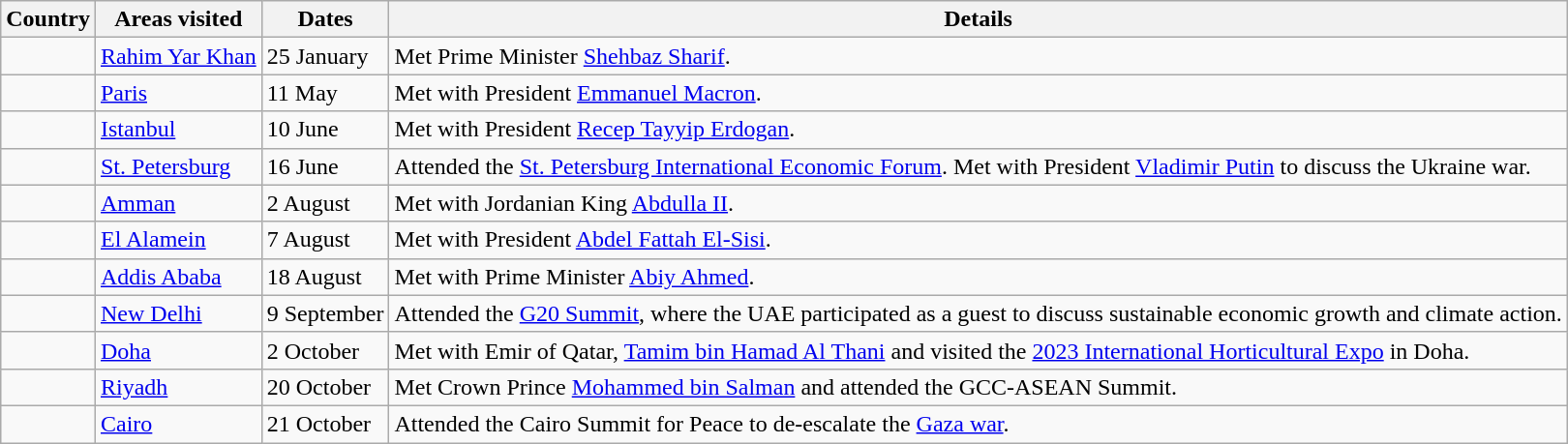<table class="wikitable sortable">
<tr>
<th>Country</th>
<th>Areas visited</th>
<th>Dates</th>
<th>Details</th>
</tr>
<tr>
<td></td>
<td><a href='#'>Rahim Yar Khan</a></td>
<td>25 January</td>
<td>Met Prime Minister <a href='#'>Shehbaz Sharif</a>.</td>
</tr>
<tr>
<td></td>
<td><a href='#'>Paris</a></td>
<td>11 May</td>
<td>Met with President <a href='#'>Emmanuel Macron</a>.</td>
</tr>
<tr>
<td></td>
<td><a href='#'>Istanbul</a></td>
<td>10 June</td>
<td>Met with President <a href='#'>Recep Tayyip Erdogan</a>.</td>
</tr>
<tr>
<td></td>
<td><a href='#'>St. Petersburg</a></td>
<td>16 June</td>
<td>Attended the <a href='#'>St. Petersburg International Economic Forum</a>. Met with President <a href='#'>Vladimir Putin</a> to discuss the Ukraine war.</td>
</tr>
<tr>
<td></td>
<td><a href='#'>Amman</a></td>
<td>2 August</td>
<td>Met with Jordanian King <a href='#'>Abdulla II</a>.</td>
</tr>
<tr>
<td></td>
<td><a href='#'>El Alamein</a></td>
<td>7 August</td>
<td>Met with President <a href='#'>Abdel Fattah El-Sisi</a>.</td>
</tr>
<tr>
<td></td>
<td><a href='#'>Addis Ababa</a></td>
<td>18 August</td>
<td>Met with Prime Minister <a href='#'>Abiy Ahmed</a>.</td>
</tr>
<tr>
<td></td>
<td><a href='#'>New Delhi</a></td>
<td>9 September</td>
<td>Attended the <a href='#'>G20 Summit</a>, where the UAE participated as a guest to discuss sustainable economic growth and climate action.</td>
</tr>
<tr>
<td></td>
<td><a href='#'>Doha</a></td>
<td>2 October</td>
<td>Met with Emir of Qatar, <a href='#'>Tamim bin Hamad Al Thani</a> and visited the <a href='#'>2023 International Horticultural Expo</a> in Doha.</td>
</tr>
<tr>
<td></td>
<td><a href='#'>Riyadh</a></td>
<td>20 October</td>
<td>Met Crown Prince <a href='#'>Mohammed bin Salman</a> and attended the GCC-ASEAN Summit.</td>
</tr>
<tr>
<td></td>
<td><a href='#'>Cairo</a></td>
<td>21 October</td>
<td>Attended the Cairo Summit for Peace to de-escalate the <a href='#'>Gaza war</a>.</td>
</tr>
</table>
